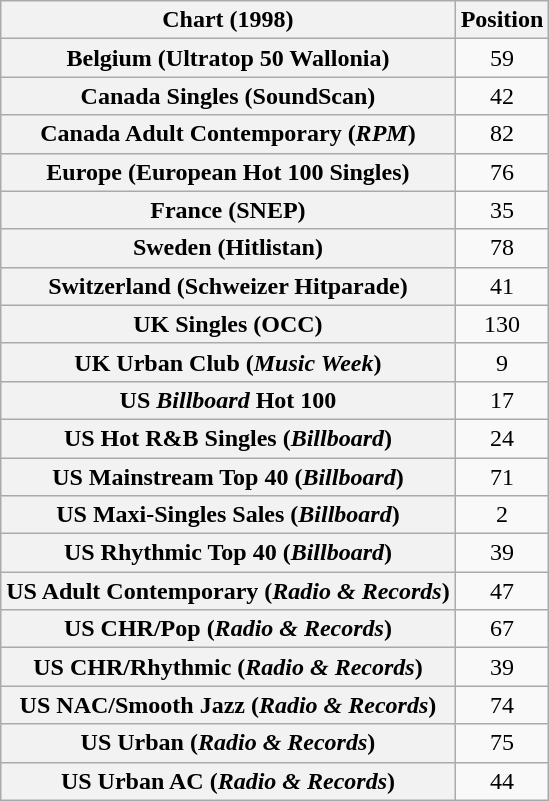<table class="wikitable sortable plainrowheaders">
<tr>
<th>Chart (1998)</th>
<th>Position</th>
</tr>
<tr>
<th scope="row">Belgium (Ultratop 50 Wallonia)</th>
<td align="center">59</td>
</tr>
<tr>
<th scope="row">Canada Singles (SoundScan)</th>
<td align="center">42</td>
</tr>
<tr>
<th scope="row">Canada Adult Contemporary (<em>RPM</em>)</th>
<td align="center">82</td>
</tr>
<tr>
<th scope="row">Europe (European Hot 100 Singles)</th>
<td align="center">76</td>
</tr>
<tr>
<th scope="row">France (SNEP)</th>
<td align="center">35</td>
</tr>
<tr>
<th scope="row">Sweden (Hitlistan)</th>
<td align="center">78</td>
</tr>
<tr>
<th scope="row">Switzerland (Schweizer Hitparade)</th>
<td align="center">41</td>
</tr>
<tr>
<th scope="row">UK Singles (OCC)</th>
<td align="center">130</td>
</tr>
<tr>
<th scope="row">UK Urban Club (<em>Music Week</em>)</th>
<td align="center">9</td>
</tr>
<tr>
<th scope="row">US <em>Billboard</em> Hot 100</th>
<td align="center">17</td>
</tr>
<tr>
<th scope="row">US Hot R&B Singles (<em>Billboard</em>)<br></th>
<td align="center">24</td>
</tr>
<tr>
<th scope="row">US Mainstream Top 40 (<em>Billboard</em>)</th>
<td align="center">71</td>
</tr>
<tr>
<th scope="row">US Maxi-Singles Sales (<em>Billboard</em>)<br></th>
<td align="center">2</td>
</tr>
<tr>
<th scope="row">US Rhythmic Top 40 (<em>Billboard</em>)</th>
<td align="center">39</td>
</tr>
<tr>
<th scope="row">US Adult Contemporary (<em>Radio & Records</em>)</th>
<td align="center">47</td>
</tr>
<tr>
<th scope="row">US CHR/Pop (<em>Radio & Records</em>)</th>
<td align="center">67</td>
</tr>
<tr>
<th scope="row">US CHR/Rhythmic (<em>Radio & Records</em>)</th>
<td align="center">39</td>
</tr>
<tr>
<th scope="row">US NAC/Smooth Jazz (<em>Radio & Records</em>)</th>
<td align="center">74</td>
</tr>
<tr>
<th scope="row">US Urban (<em>Radio & Records</em>)</th>
<td align="center">75</td>
</tr>
<tr>
<th scope="row">US Urban AC (<em>Radio & Records</em>)</th>
<td align="center">44</td>
</tr>
</table>
